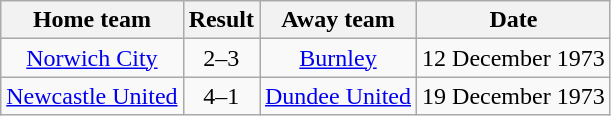<table class="wikitable" style="text-align: center">
<tr>
<th>Home team</th>
<th>Result</th>
<th>Away team</th>
<th>Date</th>
</tr>
<tr>
<td><a href='#'>Norwich City</a></td>
<td>2–3</td>
<td><a href='#'>Burnley</a></td>
<td>12 December 1973</td>
</tr>
<tr>
<td><a href='#'>Newcastle United</a></td>
<td>4–1</td>
<td><a href='#'>Dundee United</a></td>
<td>19 December 1973</td>
</tr>
</table>
